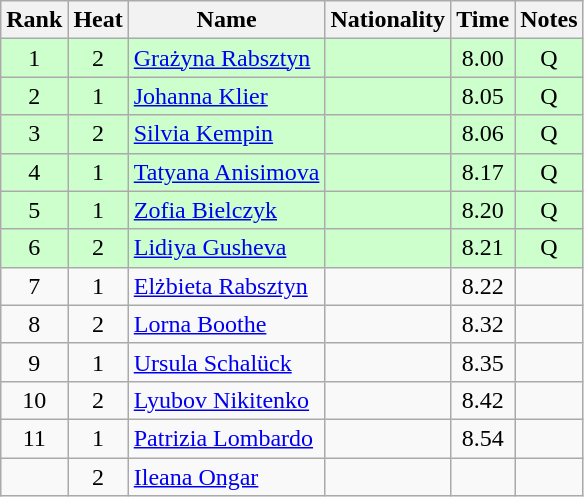<table class="wikitable sortable" style="text-align:center">
<tr>
<th>Rank</th>
<th>Heat</th>
<th>Name</th>
<th>Nationality</th>
<th>Time</th>
<th>Notes</th>
</tr>
<tr bgcolor=ccffcc>
<td>1</td>
<td>2</td>
<td align="left"><a href='#'>Grażyna Rabsztyn</a></td>
<td align=left></td>
<td>8.00</td>
<td>Q</td>
</tr>
<tr bgcolor=ccffcc>
<td>2</td>
<td>1</td>
<td align="left"><a href='#'>Johanna Klier</a></td>
<td align=left></td>
<td>8.05</td>
<td>Q</td>
</tr>
<tr bgcolor=ccffcc>
<td>3</td>
<td>2</td>
<td align="left"><a href='#'>Silvia Kempin</a></td>
<td align=left></td>
<td>8.06</td>
<td>Q</td>
</tr>
<tr bgcolor=ccffcc>
<td>4</td>
<td>1</td>
<td align="left"><a href='#'>Tatyana Anisimova</a></td>
<td align=left></td>
<td>8.17</td>
<td>Q</td>
</tr>
<tr bgcolor=ccffcc>
<td>5</td>
<td>1</td>
<td align="left"><a href='#'>Zofia Bielczyk</a></td>
<td align=left></td>
<td>8.20</td>
<td>Q</td>
</tr>
<tr bgcolor=ccffcc>
<td>6</td>
<td>2</td>
<td align="left"><a href='#'>Lidiya Gusheva</a></td>
<td align=left></td>
<td>8.21</td>
<td>Q</td>
</tr>
<tr>
<td>7</td>
<td>1</td>
<td align="left"><a href='#'>Elżbieta Rabsztyn</a></td>
<td align=left></td>
<td>8.22</td>
<td></td>
</tr>
<tr>
<td>8</td>
<td>2</td>
<td align="left"><a href='#'>Lorna Boothe</a></td>
<td align=left></td>
<td>8.32</td>
<td></td>
</tr>
<tr>
<td>9</td>
<td>1</td>
<td align="left"><a href='#'>Ursula Schalück</a></td>
<td align=left></td>
<td>8.35</td>
<td></td>
</tr>
<tr>
<td>10</td>
<td>2</td>
<td align="left"><a href='#'>Lyubov Nikitenko</a></td>
<td align=left></td>
<td>8.42</td>
<td></td>
</tr>
<tr>
<td>11</td>
<td>1</td>
<td align="left"><a href='#'>Patrizia Lombardo</a></td>
<td align=left></td>
<td>8.54</td>
<td></td>
</tr>
<tr>
<td></td>
<td>2</td>
<td align="left"><a href='#'>Ileana Ongar</a></td>
<td align=left></td>
<td></td>
<td></td>
</tr>
</table>
